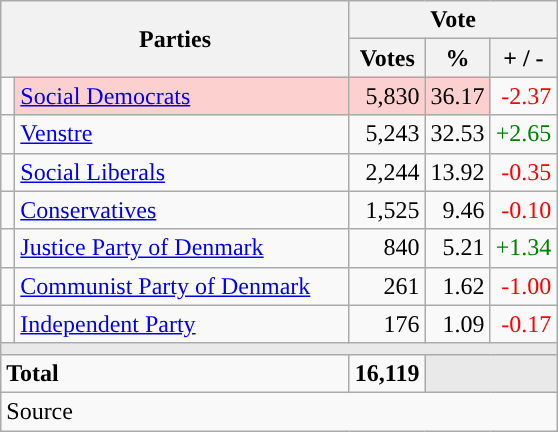<table class="wikitable" style="text-align:right;">
<tr>
<th style="text-align:centre;" rowspan="2" colspan="2" width="225">Parties</th>
<th colspan="3">Vote</th>
</tr>
<tr>
<th width="15">Votes</th>
<th width="15">%</th>
<th width="15">+ / -</th>
</tr>
<tr>
<td width="2" style="color:inherit;background:"></td>
<td bgcolor=#fbd0ce  align="left"><a href='#'>Social Democrats</a></td>
<td bgcolor=#fbd0ce>5,830</td>
<td bgcolor=#fbd0ce>36.17</td>
<td style=color:red;>-2.37</td>
</tr>
<tr>
<td width="2" style="color:inherit;background:"></td>
<td align="left"><a href='#'>Venstre</a></td>
<td>5,243</td>
<td>32.53</td>
<td style=color:green;>+2.65</td>
</tr>
<tr>
<td width="2" style="color:inherit;background:"></td>
<td align="left"><a href='#'>Social Liberals</a></td>
<td>2,244</td>
<td>13.92</td>
<td style=color:red;>-0.35</td>
</tr>
<tr>
<td width="2" style="color:inherit;background:"></td>
<td align="left"><a href='#'>Conservatives</a></td>
<td>1,525</td>
<td>9.46</td>
<td style=color:red;>-0.10</td>
</tr>
<tr>
<td width="2" style="color:inherit;background:"></td>
<td align="left"><a href='#'>Justice Party of Denmark</a></td>
<td>840</td>
<td>5.21</td>
<td style=color:green;>+1.34</td>
</tr>
<tr>
<td width="2" style="color:inherit;background:"></td>
<td align="left"><a href='#'>Communist Party of Denmark</a></td>
<td>261</td>
<td>1.62</td>
<td style=color:red;>-1.00</td>
</tr>
<tr>
<td width="2" style="color:inherit;background:"></td>
<td align="left"><a href='#'>Independent Party</a></td>
<td>176</td>
<td>1.09</td>
<td style=color:red;>-0.17</td>
</tr>
<tr>
<td colspan="7" bgcolor="#E9E9E9"></td>
</tr>
<tr>
<td align="left" colspan="2"><strong>Total</strong></td>
<td><strong>16,119</strong></td>
<td bgcolor="#E9E9E9" colspan="2"></td>
</tr>
<tr>
<td align="left" colspan="6">Source</td>
</tr>
</table>
